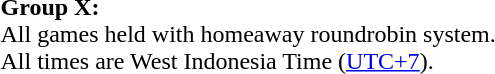<table>
<tr>
<td><strong>Group X:</strong><br>All games held with homeaway roundrobin system.<br>All times are West Indonesia Time (<a href='#'>UTC+7</a>).
</td>
</tr>
</table>
